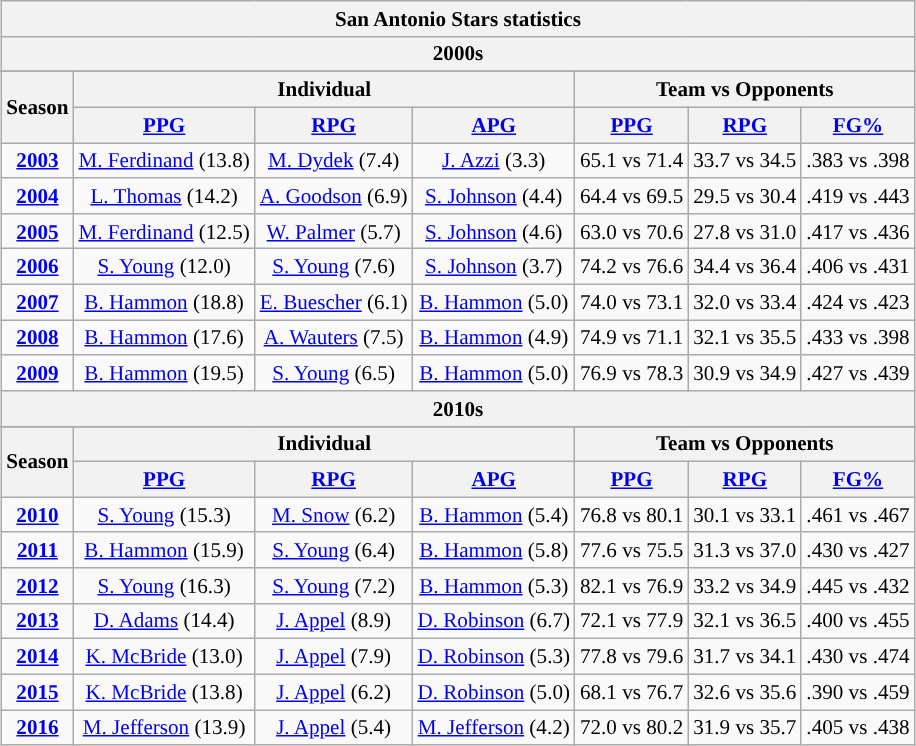<table class="wikitable" style="clear:both; font-size:88%; margin:1.5em auto; text-align:center;">
<tr>
<th colspan=7>San Antonio Stars statistics</th>
</tr>
<tr valign="top">
<th colspan=8>2000s</th>
</tr>
<tr>
</tr>
<tr>
<th rowspan=2>Season</th>
<th colspan=3>Individual</th>
<th colspan=3>Team vs Opponents</th>
</tr>
<tr>
<th><a href='#'>PPG</a></th>
<th><a href='#'>RPG</a></th>
<th><a href='#'>APG</a></th>
<th><a href='#'>PPG</a></th>
<th><a href='#'>RPG</a></th>
<th><a href='#'>FG%</a></th>
</tr>
<tr>
<td><strong><a href='#'>2003</a></strong></td>
<td><a href='#'>M. Ferdinand</a> (13.8)</td>
<td><a href='#'>M. Dydek</a> (7.4)</td>
<td><a href='#'>J. Azzi</a> (3.3)</td>
<td>65.1 vs 71.4</td>
<td>33.7 vs 34.5</td>
<td>.383 vs .398</td>
</tr>
<tr>
<td><strong><a href='#'>2004</a></strong></td>
<td><a href='#'>L. Thomas</a> (14.2)</td>
<td><a href='#'>A. Goodson</a> (6.9)</td>
<td><a href='#'>S. Johnson</a> (4.4)</td>
<td>64.4 vs 69.5</td>
<td>29.5 vs 30.4</td>
<td>.419 vs .443</td>
</tr>
<tr>
<td><strong><a href='#'>2005</a></strong></td>
<td><a href='#'>M. Ferdinand</a> (12.5)</td>
<td><a href='#'>W. Palmer</a> (5.7)</td>
<td><a href='#'>S. Johnson</a> (4.6)</td>
<td>63.0 vs 70.6</td>
<td>27.8 vs 31.0</td>
<td>.417 vs .436</td>
</tr>
<tr>
<td><strong><a href='#'>2006</a></strong></td>
<td><a href='#'>S. Young</a> (12.0)</td>
<td><a href='#'>S. Young</a> (7.6)</td>
<td><a href='#'>S. Johnson</a> (3.7)</td>
<td>74.2 vs 76.6</td>
<td>34.4 vs 36.4</td>
<td>.406 vs .431</td>
</tr>
<tr>
<td><strong><a href='#'>2007</a></strong></td>
<td><a href='#'>B. Hammon</a> (18.8)</td>
<td><a href='#'>E. Buescher</a> (6.1)</td>
<td><a href='#'>B. Hammon</a> (5.0)</td>
<td>74.0 vs 73.1</td>
<td>32.0 vs 33.4</td>
<td>.424 vs .423</td>
</tr>
<tr>
<td><strong><a href='#'>2008</a></strong></td>
<td><a href='#'>B. Hammon</a> (17.6)</td>
<td><a href='#'>A. Wauters</a> (7.5)</td>
<td><a href='#'>B. Hammon</a> (4.9)</td>
<td>74.9 vs 71.1</td>
<td>32.1 vs 35.5</td>
<td>.433 vs .398</td>
</tr>
<tr>
<td><strong><a href='#'>2009</a></strong></td>
<td><a href='#'>B. Hammon</a> (19.5)</td>
<td><a href='#'>S. Young</a> (6.5)</td>
<td><a href='#'>B. Hammon</a> (5.0)</td>
<td>76.9 vs 78.3</td>
<td>30.9 vs 34.9</td>
<td>.427 vs .439</td>
</tr>
<tr>
<th colspan=7>2010s</th>
</tr>
<tr>
</tr>
<tr>
<th rowspan=2>Season</th>
<th colspan=3>Individual</th>
<th colspan=3>Team vs Opponents</th>
</tr>
<tr>
<th><a href='#'>PPG</a></th>
<th><a href='#'>RPG</a></th>
<th><a href='#'>APG</a></th>
<th><a href='#'>PPG</a></th>
<th><a href='#'>RPG</a></th>
<th><a href='#'>FG%</a></th>
</tr>
<tr>
<td><strong><a href='#'>2010</a></strong></td>
<td><a href='#'>S. Young</a> (15.3)</td>
<td><a href='#'>M. Snow</a> (6.2)</td>
<td><a href='#'>B. Hammon</a> (5.4)</td>
<td>76.8 vs 80.1</td>
<td>30.1 vs 33.1</td>
<td>.461 vs .467</td>
</tr>
<tr>
<td><strong><a href='#'>2011</a></strong></td>
<td><a href='#'>B. Hammon</a> (15.9)</td>
<td><a href='#'>S. Young</a> (6.4)</td>
<td><a href='#'>B. Hammon</a> (5.8)</td>
<td>77.6 vs 75.5</td>
<td>31.3 vs 37.0</td>
<td>.430 vs .427</td>
</tr>
<tr>
<td><strong><a href='#'>2012</a></strong></td>
<td><a href='#'>S. Young</a> (16.3)</td>
<td><a href='#'>S. Young</a> (7.2)</td>
<td><a href='#'>B. Hammon</a> (5.3)</td>
<td>82.1 vs 76.9</td>
<td>33.2 vs 34.9</td>
<td>.445 vs .432</td>
</tr>
<tr>
<td><strong><a href='#'>2013</a></strong></td>
<td><a href='#'>D. Adams</a> (14.4)</td>
<td><a href='#'>J. Appel</a> (8.9)</td>
<td><a href='#'>D. Robinson</a> (6.7)</td>
<td>72.1 vs 77.9</td>
<td>32.1 vs 36.5</td>
<td>.400 vs .455</td>
</tr>
<tr>
<td><strong><a href='#'>2014</a></strong></td>
<td><a href='#'>K. McBride</a> (13.0)</td>
<td><a href='#'>J. Appel</a> (7.9)</td>
<td><a href='#'>D. Robinson</a> (5.3)</td>
<td>77.8 vs 79.6</td>
<td>31.7 vs 34.1</td>
<td>.430 vs .474</td>
</tr>
<tr>
<td><strong><a href='#'>2015</a></strong></td>
<td><a href='#'>K. McBride</a> (13.8)</td>
<td><a href='#'>J. Appel</a> (6.2)</td>
<td><a href='#'>D. Robinson</a> (5.0)</td>
<td>68.1 vs 76.7</td>
<td>32.6 vs 35.6</td>
<td>.390 vs .459</td>
</tr>
<tr>
<td><strong><a href='#'>2016</a></strong></td>
<td><a href='#'>M. Jefferson</a> (13.9)</td>
<td><a href='#'>J. Appel</a> (5.4)</td>
<td><a href='#'>M. Jefferson</a> (4.2)</td>
<td>72.0 vs 80.2</td>
<td>31.9 vs 35.7</td>
<td>.405 vs .438</td>
</tr>
</table>
